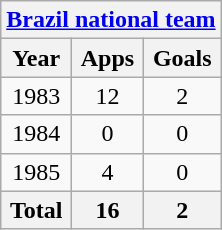<table class="wikitable" style="text-align:center">
<tr>
<th colspan=3><a href='#'>Brazil national team</a></th>
</tr>
<tr>
<th>Year</th>
<th>Apps</th>
<th>Goals</th>
</tr>
<tr>
<td>1983</td>
<td>12</td>
<td>2</td>
</tr>
<tr>
<td>1984</td>
<td>0</td>
<td>0</td>
</tr>
<tr>
<td>1985</td>
<td>4</td>
<td>0</td>
</tr>
<tr>
<th>Total</th>
<th>16</th>
<th>2</th>
</tr>
</table>
